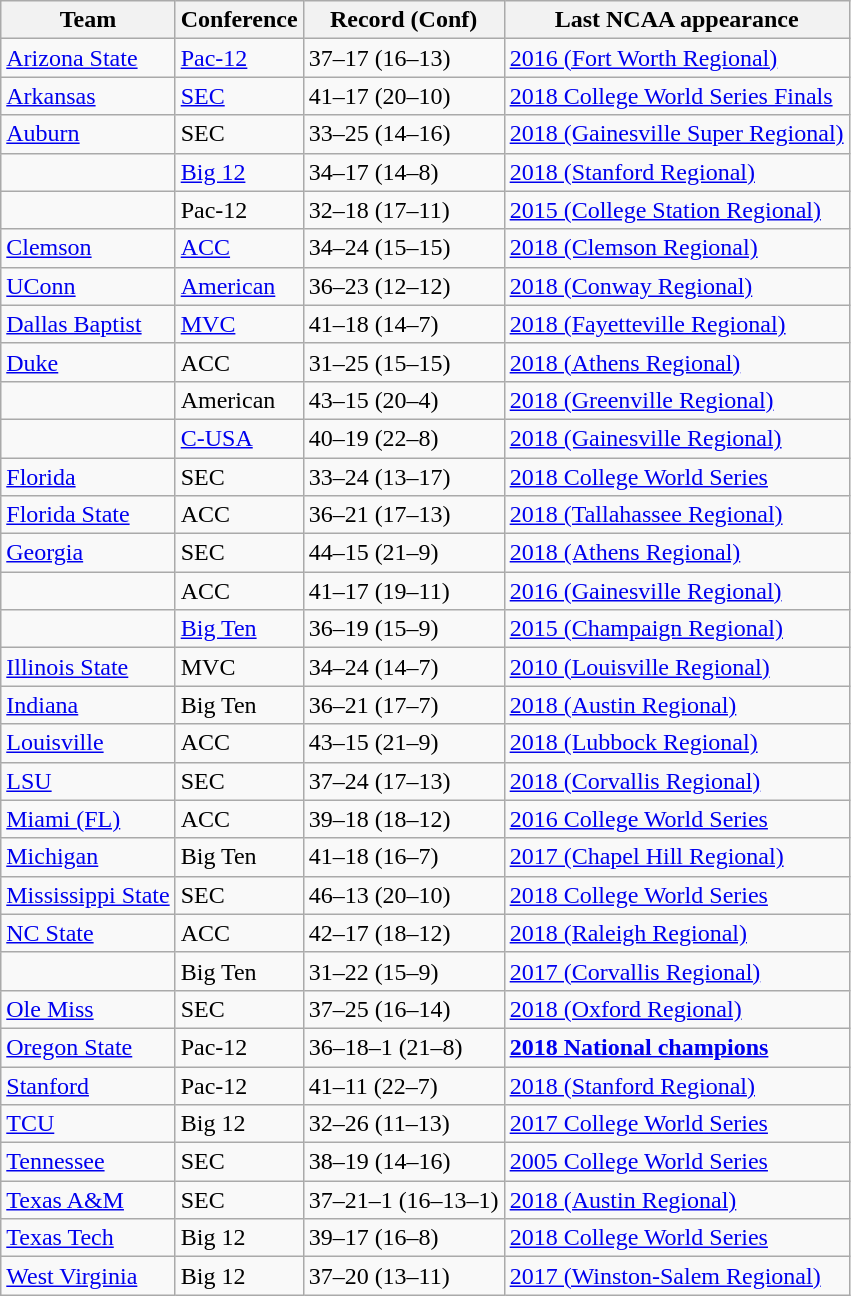<table class="wikitable sortable">
<tr>
<th>Team</th>
<th>Conference</th>
<th>Record (Conf)</th>
<th>Last NCAA appearance</th>
</tr>
<tr>
<td><a href='#'>Arizona State</a></td>
<td><a href='#'>Pac-12</a></td>
<td>37–17 (16–13)</td>
<td><a href='#'>2016 (Fort Worth Regional)</a></td>
</tr>
<tr>
<td><a href='#'>Arkansas</a></td>
<td><a href='#'>SEC</a></td>
<td>41–17 (20–10)</td>
<td><a href='#'>2018 College World Series Finals</a></td>
</tr>
<tr>
<td><a href='#'>Auburn</a></td>
<td>SEC</td>
<td>33–25 (14–16)</td>
<td><a href='#'>2018 (Gainesville Super Regional)</a></td>
</tr>
<tr>
<td></td>
<td><a href='#'>Big 12</a></td>
<td>34–17 (14–8)</td>
<td><a href='#'>2018 (Stanford Regional)</a></td>
</tr>
<tr>
<td></td>
<td>Pac-12</td>
<td>32–18 (17–11)</td>
<td><a href='#'>2015 (College Station Regional)</a></td>
</tr>
<tr>
<td><a href='#'>Clemson</a></td>
<td><a href='#'>ACC</a></td>
<td>34–24 (15–15)</td>
<td><a href='#'>2018 (Clemson Regional)</a></td>
</tr>
<tr>
<td><a href='#'>UConn</a></td>
<td><a href='#'>American</a></td>
<td>36–23 (12–12)</td>
<td><a href='#'>2018 (Conway Regional)</a></td>
</tr>
<tr>
<td><a href='#'>Dallas Baptist</a></td>
<td><a href='#'>MVC</a></td>
<td>41–18 (14–7)</td>
<td><a href='#'>2018 (Fayetteville Regional)</a></td>
</tr>
<tr>
<td><a href='#'>Duke</a></td>
<td>ACC</td>
<td>31–25 (15–15)</td>
<td><a href='#'>2018 (Athens Regional)</a></td>
</tr>
<tr>
<td></td>
<td>American</td>
<td>43–15 (20–4)</td>
<td><a href='#'>2018 (Greenville Regional)</a></td>
</tr>
<tr>
<td></td>
<td><a href='#'>C-USA</a></td>
<td>40–19 (22–8)</td>
<td><a href='#'>2018 (Gainesville Regional)</a></td>
</tr>
<tr>
<td><a href='#'>Florida</a></td>
<td>SEC</td>
<td>33–24	(13–17)</td>
<td><a href='#'>2018 College World Series</a></td>
</tr>
<tr>
<td><a href='#'>Florida State</a></td>
<td>ACC</td>
<td>36–21 (17–13)</td>
<td><a href='#'>2018 (Tallahassee Regional)</a></td>
</tr>
<tr>
<td><a href='#'>Georgia</a></td>
<td>SEC</td>
<td>44–15 (21–9)</td>
<td><a href='#'>2018 (Athens Regional)</a></td>
</tr>
<tr>
<td></td>
<td>ACC</td>
<td>41–17 (19–11)</td>
<td><a href='#'>2016 (Gainesville Regional)</a></td>
</tr>
<tr>
<td></td>
<td><a href='#'>Big Ten</a></td>
<td>36–19 (15–9)</td>
<td><a href='#'>2015 (Champaign Regional)</a></td>
</tr>
<tr>
<td><a href='#'>Illinois State</a></td>
<td>MVC</td>
<td>34–24 (14–7)</td>
<td><a href='#'>2010 (Louisville Regional)</a></td>
</tr>
<tr>
<td><a href='#'>Indiana</a></td>
<td>Big Ten</td>
<td>36–21 (17–7)</td>
<td><a href='#'>2018 (Austin Regional)</a></td>
</tr>
<tr>
<td><a href='#'>Louisville</a></td>
<td>ACC</td>
<td>43–15 (21–9)</td>
<td><a href='#'>2018 (Lubbock Regional)</a></td>
</tr>
<tr>
<td><a href='#'>LSU</a></td>
<td>SEC</td>
<td>37–24	(17–13)</td>
<td><a href='#'>2018 (Corvallis Regional)</a></td>
</tr>
<tr>
<td><a href='#'>Miami (FL)</a></td>
<td>ACC</td>
<td>39–18 (18–12)</td>
<td><a href='#'>2016 College World Series</a></td>
</tr>
<tr>
<td><a href='#'>Michigan</a></td>
<td>Big Ten</td>
<td>41–18 (16–7)</td>
<td><a href='#'>2017 (Chapel Hill Regional)</a></td>
</tr>
<tr>
<td><a href='#'>Mississippi State</a></td>
<td>SEC</td>
<td>46–13 (20–10)</td>
<td><a href='#'>2018 College World Series</a></td>
</tr>
<tr>
<td><a href='#'>NC State</a></td>
<td>ACC</td>
<td>42–17 (18–12)</td>
<td><a href='#'>2018 (Raleigh Regional)</a></td>
</tr>
<tr>
<td></td>
<td>Big Ten</td>
<td>31–22 (15–9)</td>
<td><a href='#'>2017 (Corvallis Regional)</a></td>
</tr>
<tr>
<td><a href='#'>Ole Miss</a></td>
<td>SEC</td>
<td>37–25 (16–14)</td>
<td><a href='#'>2018 (Oxford Regional)</a></td>
</tr>
<tr>
<td><a href='#'>Oregon State</a></td>
<td>Pac-12</td>
<td>36–18–1 (21–8)</td>
<td><strong><a href='#'>2018 National champions</a></strong></td>
</tr>
<tr>
<td><a href='#'>Stanford</a></td>
<td>Pac-12</td>
<td>41–11 (22–7)</td>
<td><a href='#'>2018 (Stanford Regional)</a></td>
</tr>
<tr>
<td><a href='#'>TCU</a></td>
<td>Big 12</td>
<td>32–26 (11–13)</td>
<td><a href='#'>2017 College World Series</a></td>
</tr>
<tr>
<td><a href='#'>Tennessee</a></td>
<td>SEC</td>
<td>38–19 (14–16)</td>
<td><a href='#'>2005 College World Series</a></td>
</tr>
<tr>
<td><a href='#'>Texas A&M</a></td>
<td>SEC</td>
<td>37–21–1 (16–13–1)</td>
<td><a href='#'>2018 (Austin Regional)</a></td>
</tr>
<tr>
<td><a href='#'>Texas Tech</a></td>
<td>Big 12</td>
<td>39–17 (16–8)</td>
<td><a href='#'>2018 College World Series</a></td>
</tr>
<tr>
<td><a href='#'>West Virginia</a></td>
<td>Big 12</td>
<td>37–20 (13–11)</td>
<td><a href='#'>2017 (Winston-Salem Regional)</a></td>
</tr>
</table>
